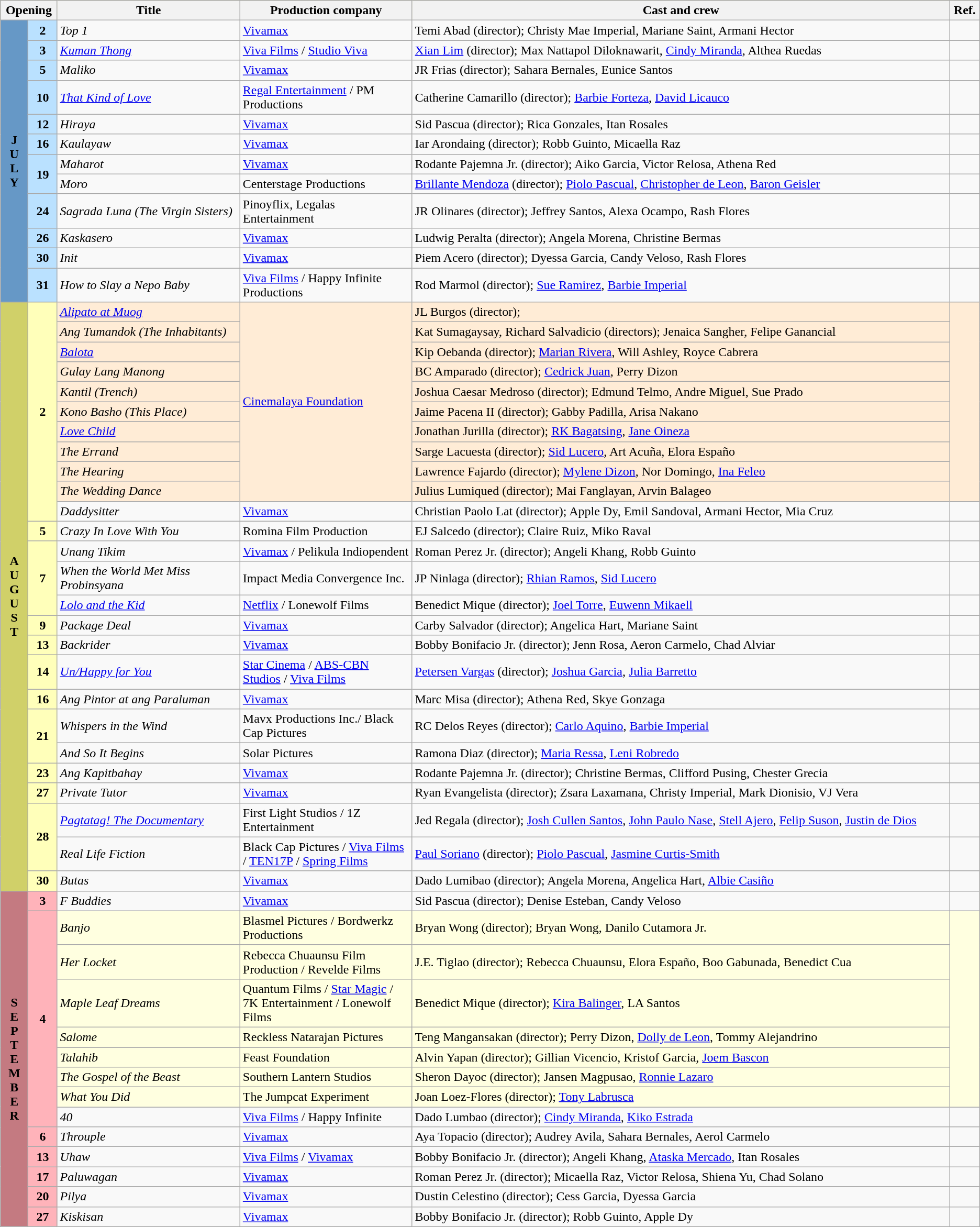<table class="wikitable sortable">
<tr style="background:#ffffba; text-align:center;">
<th colspan="2" style="width:05%">Opening</th>
<th style="width:17%">Title</th>
<th style="width:16%">Production company</th>
<th style="width:50%">Cast and crew</th>
<th style="width:02%">Ref.</th>
</tr>
<tr>
<td rowspan="12" style="text-align:center; background:#6698c6"><strong>J<br>U<br>L<br>Y</strong></td>
<td style="text-align:center; background:#bae1ff"><strong>2</strong></td>
<td><em>Top 1</em></td>
<td><a href='#'>Vivamax</a></td>
<td>Temi Abad (director); Christy Mae Imperial, Mariane Saint, Armani Hector</td>
<td></td>
</tr>
<tr>
<td style="text-align:center; background:#bae1ff"><strong>3</strong></td>
<td><em><a href='#'>Kuman Thong</a></em></td>
<td><a href='#'>Viva Films</a> / <a href='#'>Studio Viva</a></td>
<td><a href='#'>Xian Lim</a> (director); Max Nattapol Diloknawarit, <a href='#'>Cindy Miranda</a>, Althea Ruedas</td>
<td></td>
</tr>
<tr>
<td style="text-align:center; background:#bae1ff"><strong>5</strong></td>
<td><em>Maliko</em></td>
<td><a href='#'>Vivamax</a></td>
<td>JR Frias (director); Sahara Bernales, Eunice Santos</td>
<td></td>
</tr>
<tr>
<td style="text-align:center; background:#bae1ff"><strong>10</strong></td>
<td><em><a href='#'>That Kind of Love</a></em></td>
<td><a href='#'>Regal Entertainment</a> / PM Productions</td>
<td>Catherine Camarillo (director); <a href='#'>Barbie Forteza</a>, <a href='#'>David Licauco</a></td>
<td></td>
</tr>
<tr>
<td style="text-align:center; background:#bae1ff"><strong>12</strong></td>
<td><em>Hiraya</em></td>
<td><a href='#'>Vivamax</a></td>
<td>Sid Pascua (director); Rica Gonzales, Itan Rosales</td>
<td></td>
</tr>
<tr>
<td style="text-align:center; background:#bae1ff"><strong>16</strong></td>
<td><em>Kaulayaw</em></td>
<td><a href='#'>Vivamax</a></td>
<td>Iar Arondaing (director); Robb Guinto, Micaella Raz</td>
<td></td>
</tr>
<tr>
<td rowspan="2" style="text-align:center; background:#bae1ff"><strong>19</strong></td>
<td><em>Maharot</em></td>
<td><a href='#'>Vivamax</a></td>
<td>Rodante Pajemna Jr. (director);  Aiko Garcia, Victor Relosa, Athena Red</td>
<td></td>
</tr>
<tr>
<td><em>Moro</em></td>
<td>Centerstage Productions</td>
<td><a href='#'>Brillante Mendoza</a> (director); <a href='#'>Piolo Pascual</a>, <a href='#'>Christopher de Leon</a>, <a href='#'>Baron Geisler</a></td>
<td></td>
</tr>
<tr>
<td style="text-align:center; background:#bae1ff"><strong>24</strong></td>
<td><em>Sagrada Luna (The Virgin Sisters)</em></td>
<td>Pinoyflix, Legalas Entertainment</td>
<td>JR Olinares (director); Jeffrey Santos, Alexa Ocampo, Rash Flores</td>
<td></td>
</tr>
<tr>
<td style="text-align:center; background:#bae1ff"><strong>26</strong></td>
<td><em>Kaskasero</em></td>
<td><a href='#'>Vivamax</a></td>
<td>Ludwig Peralta (director); Angela Morena, Christine Bermas</td>
<td></td>
</tr>
<tr>
<td style="text-align:center; background:#bae1ff"><strong>30</strong></td>
<td><em>Init</em></td>
<td><a href='#'>Vivamax</a></td>
<td>Piem Acero (director); Dyessa Garcia, Candy Veloso, Rash Flores</td>
<td></td>
</tr>
<tr>
<td style="text-align:center; background:#bae1ff"><strong>31</strong></td>
<td><em>How to Slay a Nepo Baby</em></td>
<td><a href='#'>Viva Films</a> / Happy Infinite Productions</td>
<td>Rod Marmol (director); <a href='#'>Sue Ramirez</a>, <a href='#'>Barbie Imperial</a></td>
<td></td>
</tr>
<tr>
<td rowspan="26" style="text-align:center; background:#d0d069"><strong>A<br>U<br>G<br>U<br>S<br>T</strong></td>
<td rowspan="11" style="text-align:center; background:#ffffba"><strong>2</strong></td>
<td style="background:#ffecd6"><em><a href='#'>Alipato at Muog</a></em></td>
<td rowspan="10" style="background:#ffecd6"><a href='#'>Cinemalaya Foundation</a></td>
<td style="background:#ffecd6">JL Burgos (director);</td>
<td rowspan="10" style="background:#ffecd6"></td>
</tr>
<tr>
<td style="background:#ffecd6"><em>Ang Tumandok (The Inhabitants)</em></td>
<td style="background:#ffecd6">Kat Sumagaysay, Richard Salvadicio (directors); Jenaica Sangher, Felipe Ganancial</td>
</tr>
<tr>
<td style="background:#ffecd6"><em><a href='#'>Balota</a></em></td>
<td style="background:#ffecd6">Kip Oebanda (director); <a href='#'>Marian Rivera</a>, Will Ashley, Royce Cabrera</td>
</tr>
<tr>
<td style="background:#ffecd6"><em>Gulay Lang Manong</em></td>
<td style="background:#ffecd6">BC Amparado (director); <a href='#'>Cedrick Juan</a>, Perry Dizon</td>
</tr>
<tr>
<td style="background:#ffecd6"><em>Kantil (Trench)</em></td>
<td style="background:#ffecd6">Joshua Caesar Medroso (director); Edmund Telmo, Andre Miguel, Sue Prado</td>
</tr>
<tr>
<td style="background:#ffecd6"><em>Kono Basho (This Place)</em></td>
<td style="background:#ffecd6">Jaime Pacena II (director); Gabby Padilla, Arisa Nakano</td>
</tr>
<tr>
<td style="background:#ffecd6"><em><a href='#'>Love Child</a></em></td>
<td style="background:#ffecd6">Jonathan Jurilla (director); <a href='#'>RK Bagatsing</a>, <a href='#'>Jane Oineza</a></td>
</tr>
<tr>
<td style="background:#ffecd6"><em>The Errand</em></td>
<td style="background:#ffecd6">Sarge Lacuesta (director); <a href='#'>Sid Lucero</a>, Art Acuña, Elora Españo</td>
</tr>
<tr>
<td style="background:#ffecd6"><em>The Hearing</em></td>
<td style="background:#ffecd6">Lawrence Fajardo (director); <a href='#'>Mylene Dizon</a>, Nor Domingo, <a href='#'>Ina Feleo</a></td>
</tr>
<tr>
<td style="background:#ffecd6"><em>The Wedding Dance</em></td>
<td style="background:#ffecd6">Julius Lumiqued (director); Mai Fanglayan, Arvin Balageo</td>
</tr>
<tr>
<td><em>Daddysitter</em></td>
<td><a href='#'>Vivamax</a></td>
<td>Christian Paolo Lat (director); Apple Dy, Emil Sandoval, Armani Hector, Mia Cruz</td>
<td></td>
</tr>
<tr>
<td style="text-align:center; background:#ffffba"><strong>5</strong></td>
<td><em>Crazy In Love With You</em></td>
<td>Romina Film Production</td>
<td>EJ Salcedo (director); Claire Ruiz, Miko Raval</td>
</tr>
<tr>
<td rowspan="3" style="text-align:center; background:#ffffba"><strong>7</strong></td>
<td><em>Unang Tikim</em></td>
<td><a href='#'>Vivamax</a> / Pelikula Indiopendent</td>
<td>Roman Perez Jr. (director); Angeli Khang, Robb Guinto</td>
<td></td>
</tr>
<tr>
<td><em>When the World Met Miss Probinsyana</em></td>
<td>Impact Media Convergence Inc.</td>
<td>JP Ninlaga (director); <a href='#'>Rhian Ramos</a>, <a href='#'>Sid Lucero</a></td>
<td></td>
</tr>
<tr>
<td><em><a href='#'>Lolo and the Kid</a></em></td>
<td><a href='#'>Netflix</a> / Lonewolf Films</td>
<td>Benedict Mique (director); <a href='#'>Joel Torre</a>, <a href='#'>Euwenn Mikaell</a></td>
<td></td>
</tr>
<tr>
<td style="text-align:center; background:#ffffba"><strong>9</strong></td>
<td><em>Package Deal</em></td>
<td><a href='#'>Vivamax</a></td>
<td>Carby Salvador (director); Angelica Hart, Mariane Saint</td>
<td></td>
</tr>
<tr>
<td style="text-align:center; background:#ffffba"><strong>13</strong></td>
<td><em>Backrider</em></td>
<td><a href='#'>Vivamax</a></td>
<td>Bobby Bonifacio Jr. (director); Jenn Rosa, Aeron Carmelo, Chad Alviar</td>
<td></td>
</tr>
<tr>
<td style="text-align:center; background:#ffffba"><strong>14</strong></td>
<td><em><a href='#'>Un/Happy for You</a></em></td>
<td><a href='#'>Star Cinema</a> / <a href='#'>ABS-CBN Studios</a> / <a href='#'>Viva Films</a></td>
<td><a href='#'>Petersen Vargas</a> (director); <a href='#'>Joshua Garcia</a>, <a href='#'>Julia Barretto</a></td>
<td></td>
</tr>
<tr>
<td style="text-align:center; background:#ffffba"><strong>16</strong></td>
<td><em>Ang Pintor at ang Paraluman</em></td>
<td><a href='#'>Vivamax</a></td>
<td>Marc Misa (director); Athena Red, Skye Gonzaga</td>
<td></td>
</tr>
<tr>
<td rowspan="2" style="text-align:center; background:#ffffba"><strong>21</strong></td>
<td><em>Whispers in the Wind</em></td>
<td>Mavx Productions Inc./ Black Cap Pictures</td>
<td>RC Delos Reyes (director); <a href='#'>Carlo Aquino</a>, <a href='#'>Barbie Imperial</a></td>
<td></td>
</tr>
<tr>
<td><em>And So It Begins</em></td>
<td>Solar Pictures</td>
<td>Ramona Diaz (director); <a href='#'>Maria Ressa</a>, <a href='#'>Leni Robredo</a></td>
<td></td>
</tr>
<tr>
<td style="text-align:center; background:#ffffba"><strong>23</strong></td>
<td><em>Ang Kapitbahay</em></td>
<td><a href='#'>Vivamax</a></td>
<td>Rodante Pajemna Jr. (director); Christine Bermas, Clifford Pusing, Chester Grecia</td>
<td></td>
</tr>
<tr>
<td style="text-align:center; background:#ffffba"><strong>27</strong></td>
<td><em>Private Tutor</em></td>
<td><a href='#'>Vivamax</a></td>
<td>Ryan Evangelista (director); Zsara Laxamana, Christy Imperial, Mark Dionisio, VJ Vera</td>
<td></td>
</tr>
<tr>
<td rowspan="2" style="text-align:center; background:#ffffba"><strong>28</strong></td>
<td><em><a href='#'>Pagtatag! The Documentary</a></em></td>
<td>First Light Studios / 1Z Entertainment</td>
<td>Jed Regala (director); <a href='#'>Josh Cullen Santos</a>, <a href='#'>John Paulo Nase</a>, <a href='#'>Stell Ajero</a>, <a href='#'>Felip Suson</a>, <a href='#'>Justin de Dios</a></td>
<td></td>
</tr>
<tr>
<td><em>Real Life Fiction</em></td>
<td>Black Cap Pictures / <a href='#'>Viva Films</a> / <a href='#'>TEN17P</a> / <a href='#'>Spring Films</a></td>
<td><a href='#'>Paul Soriano</a> (director); <a href='#'>Piolo Pascual</a>, <a href='#'>Jasmine Curtis-Smith</a></td>
<td></td>
</tr>
<tr>
<td style="text-align:center; background:#ffffba"><strong>30</strong></td>
<td><em>Butas</em></td>
<td><a href='#'>Vivamax</a></td>
<td>Dado Lumibao (director); Angela Morena, Angelica Hart, <a href='#'>Albie Casiño</a></td>
<td></td>
</tr>
<tr>
<td rowspan="14" style="text-align:center; background:#c47a81"><strong>S<br>E<br>P<br>T<br>E<br>M<br>B<br>E<br>R</strong></td>
<td style="text-align:center; background:#ffb3ba"><strong>3</strong></td>
<td><em>F Buddies</em></td>
<td><a href='#'>Vivamax</a></td>
<td>Sid Pascua (director); Denise Esteban, Candy Veloso</td>
<td></td>
</tr>
<tr>
<td rowspan="8" style="text-align:center; background:#ffb3ba"><strong>4</strong></td>
<td style="background:#FFFFE0;"><em>Banjo</em></td>
<td style="background:#FFFFE0;">Blasmel Pictures / Bordwerkz Productions</td>
<td style="background:#FFFFE0;">Bryan Wong (director); Bryan Wong, Danilo Cutamora Jr.</td>
<td rowspan="7" style="background:#FFFFE0;"></td>
</tr>
<tr>
<td style="background:#FFFFE0;"><em>Her Locket</em></td>
<td style="background:#FFFFE0;">Rebecca Chuaunsu Film Production / Revelde Films</td>
<td style="background:#FFFFE0;">J.E. Tiglao (director); Rebecca Chuaunsu, Elora Españo, Boo Gabunada,  Benedict Cua</td>
</tr>
<tr>
<td style="background:#FFFFE0;"><em>Maple Leaf Dreams</em></td>
<td style="background:#FFFFE0;">Quantum Films / <a href='#'>Star Magic</a> / 7K Entertainment / Lonewolf Films</td>
<td style="background:#FFFFE0;">Benedict Mique (director); <a href='#'>Kira Balinger</a>, LA Santos</td>
</tr>
<tr>
<td style="background:#FFFFE0;"><em>Salome</em></td>
<td style="background:#FFFFE0;">Reckless Natarajan Pictures</td>
<td style="background:#FFFFE0;">Teng Mangansakan (director); Perry Dizon, <a href='#'>Dolly de Leon</a>, Tommy Alejandrino</td>
</tr>
<tr>
<td style="background:#FFFFE0;"><em>Talahib</em></td>
<td style="background:#FFFFE0;">Feast Foundation</td>
<td style="background:#FFFFE0;">Alvin Yapan (director); Gillian Vicencio, Kristof Garcia, <a href='#'>Joem Bascon</a></td>
</tr>
<tr>
<td style="background:#FFFFE0;"><em>The Gospel of the Beast</em></td>
<td style="background:#FFFFE0;">Southern Lantern Studios</td>
<td style="background:#FFFFE0;">Sheron Dayoc (director); Jansen Magpusao, <a href='#'>Ronnie Lazaro</a></td>
</tr>
<tr>
<td style="background:#FFFFE0;"><em>What You Did</em></td>
<td style="background:#FFFFE0;">The Jumpcat Experiment</td>
<td style="background:#FFFFE0;">Joan Loez-Flores (director); <a href='#'>Tony Labrusca</a></td>
</tr>
<tr>
<td><em>40</em></td>
<td><a href='#'>Viva Films</a> / Happy Infinite</td>
<td>Dado Lumbao (director); <a href='#'>Cindy Miranda</a>, <a href='#'>Kiko Estrada</a></td>
<td></td>
</tr>
<tr>
<td style="text-align:center; background:#ffb3ba"><strong>6</strong></td>
<td><em>Throuple</em></td>
<td><a href='#'>Vivamax</a></td>
<td>Aya Topacio (director); Audrey Avila, Sahara Bernales, Aerol Carmelo</td>
<td></td>
</tr>
<tr>
<td style="text-align:center; background:#ffb3ba"><strong>13</strong></td>
<td><em>Uhaw</em></td>
<td><a href='#'>Viva Films</a> / <a href='#'>Vivamax</a></td>
<td>Bobby Bonifacio Jr. (director); Angeli Khang, <a href='#'>Ataska Mercado</a>, Itan Rosales</td>
<td></td>
</tr>
<tr>
<td style="text-align:center; background:#ffb3ba"><strong>17</strong></td>
<td><em>Paluwagan</em></td>
<td><a href='#'>Vivamax</a></td>
<td>Roman Perez Jr. (director); Micaella Raz, Victor Relosa, Shiena Yu, Chad Solano</td>
<td></td>
</tr>
<tr>
<td style="text-align:center; background:#ffb3ba"><strong>20</strong></td>
<td><em>Pilya</em></td>
<td><a href='#'>Vivamax</a></td>
<td>Dustin Celestino (director); Cess Garcia, Dyessa Garcia</td>
<td></td>
</tr>
<tr>
<td style="text-align:center; background:#ffb3ba"><strong>27</strong></td>
<td><em>Kiskisan</em></td>
<td><a href='#'>Vivamax</a></td>
<td>Bobby Bonifacio Jr. (director); Robb Guinto, Apple Dy</td>
<td></td>
</tr>
</table>
